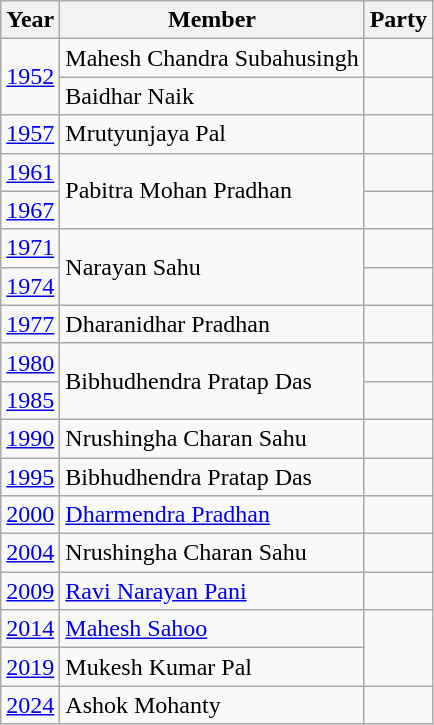<table class="wikitable">
<tr>
<th>Year</th>
<th>Member</th>
<th colspan="2">Party</th>
</tr>
<tr>
<td rowspan="2"><a href='#'>1952</a></td>
<td>Mahesh Chandra Subahusingh</td>
<td></td>
</tr>
<tr>
<td>Baidhar Naik</td>
</tr>
<tr>
<td><a href='#'>1957</a></td>
<td>Mrutyunjaya Pal</td>
<td></td>
</tr>
<tr>
<td><a href='#'>1961</a></td>
<td rowspan="2">Pabitra Mohan Pradhan</td>
<td></td>
</tr>
<tr>
<td><a href='#'>1967</a></td>
</tr>
<tr>
<td><a href='#'>1971</a></td>
<td rowspan="2">Narayan Sahu</td>
<td></td>
</tr>
<tr>
<td><a href='#'>1974</a></td>
<td></td>
</tr>
<tr>
<td><a href='#'>1977</a></td>
<td>Dharanidhar Pradhan</td>
<td></td>
</tr>
<tr>
<td><a href='#'>1980</a></td>
<td rowspan="2">Bibhudhendra Pratap Das</td>
<td></td>
</tr>
<tr>
<td><a href='#'>1985</a></td>
<td></td>
</tr>
<tr>
<td><a href='#'>1990</a></td>
<td>Nrushingha Charan Sahu</td>
<td></td>
</tr>
<tr>
<td><a href='#'>1995</a></td>
<td>Bibhudhendra Pratap Das</td>
<td></td>
</tr>
<tr>
<td><a href='#'>2000</a></td>
<td><a href='#'>Dharmendra Pradhan</a></td>
<td></td>
</tr>
<tr>
<td><a href='#'>2004</a></td>
<td>Nrushingha Charan Sahu</td>
<td></td>
</tr>
<tr>
<td><a href='#'>2009</a></td>
<td><a href='#'>Ravi Narayan Pani</a></td>
<td></td>
</tr>
<tr>
<td><a href='#'>2014</a></td>
<td><a href='#'>Mahesh Sahoo</a></td>
</tr>
<tr>
<td><a href='#'>2019</a></td>
<td>Mukesh Kumar Pal</td>
</tr>
<tr>
<td><a href='#'>2024</a></td>
<td>Ashok Mohanty</td>
<td></td>
</tr>
</table>
